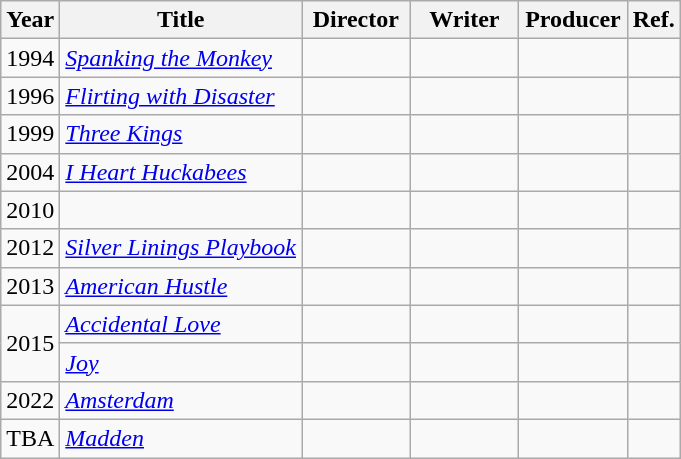<table class="wikitable">
<tr>
<th>Year</th>
<th>Title</th>
<th width=65>Director</th>
<th width=65>Writer</th>
<th width=65>Producer</th>
<th>Ref.</th>
</tr>
<tr>
<td>1994</td>
<td><em><a href='#'>Spanking the Monkey</a></em></td>
<td></td>
<td></td>
<td></td>
<td style="text-align:center;"></td>
</tr>
<tr>
<td>1996</td>
<td><em><a href='#'>Flirting with Disaster</a></em></td>
<td></td>
<td></td>
<td></td>
<td style="text-align:center;"></td>
</tr>
<tr>
<td>1999</td>
<td><em><a href='#'>Three Kings</a></em></td>
<td></td>
<td></td>
<td></td>
<td style="text-align:center;"></td>
</tr>
<tr>
<td>2004</td>
<td><em><a href='#'>I Heart Huckabees</a></em></td>
<td></td>
<td></td>
<td></td>
<td style="text-align:center;"></td>
</tr>
<tr>
<td>2010</td>
<td><em></em></td>
<td></td>
<td></td>
<td></td>
<td style="text-align:center;"></td>
</tr>
<tr>
<td>2012</td>
<td><em><a href='#'>Silver Linings Playbook</a></em></td>
<td></td>
<td></td>
<td></td>
<td style="text-align:center;"></td>
</tr>
<tr>
<td>2013</td>
<td><em><a href='#'>American Hustle</a></em></td>
<td></td>
<td></td>
<td></td>
<td style="text-align:center;"></td>
</tr>
<tr>
<td rowspan=2>2015</td>
<td><em><a href='#'>Accidental Love</a></em></td>
<td></td>
<td></td>
<td></td>
<td style="text-align:center;"></td>
</tr>
<tr>
<td><em><a href='#'>Joy</a></em></td>
<td></td>
<td></td>
<td></td>
<td style="text-align:center;"></td>
</tr>
<tr>
<td>2022</td>
<td><em><a href='#'>Amsterdam</a></em></td>
<td></td>
<td></td>
<td></td>
<td style="text-align:center;"></td>
</tr>
<tr>
<td>TBA</td>
<td><em><a href='#'>Madden</a></em></td>
<td></td>
<td></td>
<td></td>
<td style="text-align:center;"><br></td>
</tr>
</table>
